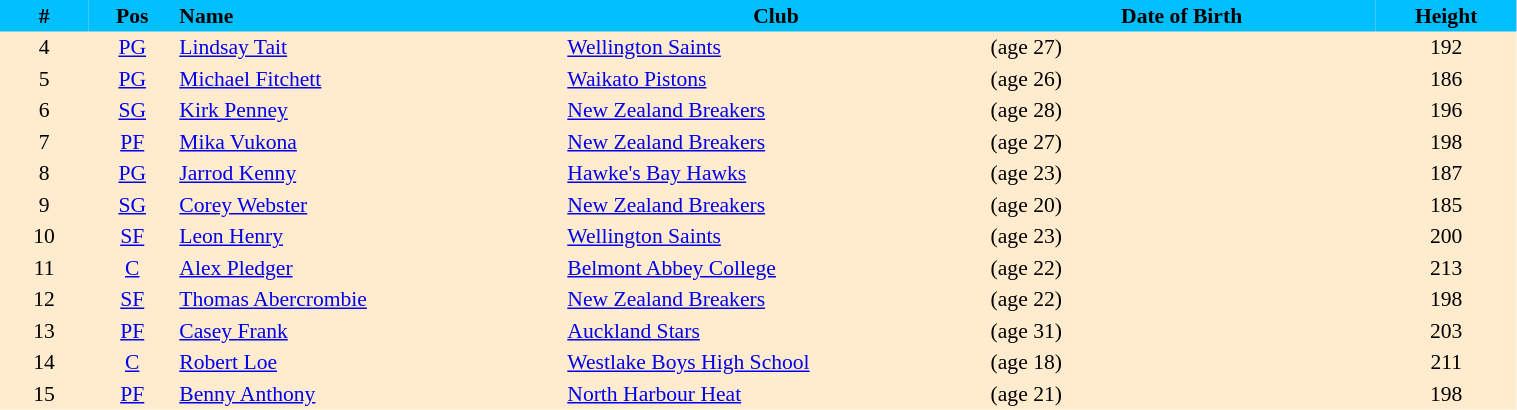<table border=0 cellpadding=2 cellspacing=0  |- bgcolor=#FFECCE style="text-align:center; font-size:90%;" width=80%>
<tr bgcolor=#00BFFF>
<th width=5%>#</th>
<th width=5%>Pos</th>
<th width=22% align=left>Name</th>
<th width=24%>Club</th>
<th width=22%>Date of Birth</th>
<th width=8%>Height</th>
</tr>
<tr>
<td>4</td>
<td><a href='#'>PG</a></td>
<td align=left><a href='#'>Lindsay Tait</a></td>
<td align=left> <a href='#'>Wellington Saints</a></td>
<td align=left> (age 27)</td>
<td>192</td>
</tr>
<tr>
<td>5</td>
<td><a href='#'>PG</a></td>
<td align=left><a href='#'>Michael Fitchett</a></td>
<td align=left> <a href='#'>Waikato Pistons</a></td>
<td align=left> (age 26)</td>
<td>186</td>
</tr>
<tr>
<td>6</td>
<td><a href='#'>SG</a></td>
<td align=left><a href='#'>Kirk Penney</a></td>
<td align=left> <a href='#'>New Zealand Breakers</a></td>
<td align=left> (age 28)</td>
<td>196</td>
</tr>
<tr>
<td>7</td>
<td><a href='#'>PF</a></td>
<td align=left><a href='#'>Mika Vukona</a></td>
<td align=left> <a href='#'>New Zealand Breakers</a></td>
<td align=left> (age 27)</td>
<td>198</td>
</tr>
<tr>
<td>8</td>
<td><a href='#'>PG</a></td>
<td align=left><a href='#'>Jarrod Kenny</a></td>
<td align=left> <a href='#'>Hawke's Bay Hawks</a></td>
<td align=left> (age 23)</td>
<td>187</td>
</tr>
<tr>
<td>9</td>
<td><a href='#'>SG</a></td>
<td align=left><a href='#'>Corey Webster</a></td>
<td align=left> <a href='#'>New Zealand Breakers</a></td>
<td align=left> (age 20)</td>
<td>185</td>
</tr>
<tr>
<td>10</td>
<td><a href='#'>SF</a></td>
<td align=left><a href='#'>Leon Henry</a></td>
<td align=left> <a href='#'>Wellington Saints</a></td>
<td align=left> (age 23)</td>
<td>200</td>
</tr>
<tr>
<td>11</td>
<td><a href='#'>C</a></td>
<td align=left><a href='#'>Alex Pledger</a></td>
<td align=left> <a href='#'>Belmont Abbey College</a></td>
<td align=left> (age 22)</td>
<td>213</td>
</tr>
<tr>
<td>12</td>
<td><a href='#'>SF</a></td>
<td align=left><a href='#'>Thomas Abercrombie</a></td>
<td align=left> <a href='#'>New Zealand Breakers</a></td>
<td align=left> (age 22)</td>
<td>198</td>
</tr>
<tr>
<td>13</td>
<td><a href='#'>PF</a></td>
<td align=left><a href='#'>Casey Frank</a></td>
<td align=left> <a href='#'>Auckland Stars</a></td>
<td align=left> (age 31)</td>
<td>203</td>
</tr>
<tr>
<td>14</td>
<td><a href='#'>C</a></td>
<td align=left><a href='#'>Robert Loe</a></td>
<td align=left> <a href='#'>Westlake Boys High School</a></td>
<td align=left> (age 18)</td>
<td>211</td>
</tr>
<tr>
<td>15</td>
<td><a href='#'>PF</a></td>
<td align=left><a href='#'>Benny Anthony</a></td>
<td align=left> <a href='#'>North Harbour Heat</a></td>
<td align=left> (age 21)</td>
<td>198</td>
</tr>
</table>
